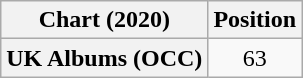<table class="wikitable plainrowheaders" style="text-align:center">
<tr>
<th scope="col">Chart (2020)</th>
<th scope="col">Position</th>
</tr>
<tr>
<th scope="row">UK Albums (OCC)</th>
<td>63</td>
</tr>
</table>
